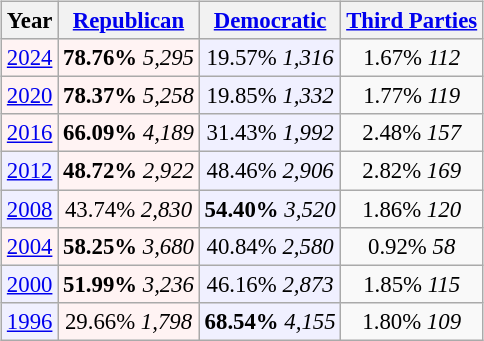<table class="wikitable" style="float:right; font-size:95%;">
<tr bgcolor=lightgrey>
<th>Year</th>
<th><a href='#'>Republican</a></th>
<th><a href='#'>Democratic</a></th>
<th><a href='#'>Third Parties</a></th>
</tr>
<tr>
<td align="center" bgcolor="#fff3f3"><a href='#'>2024</a></td>
<td align="center" bgcolor="#fff3f3"><strong>78.76%</strong> <em>5,295</em></td>
<td align="center" bgcolor="#f0f0ff">19.57% <em>1,316</em></td>
<td align="center">1.67% <em>112</em></td>
</tr>
<tr>
<td align="center" bgcolor="#fff3f3"><a href='#'>2020</a></td>
<td align="center" bgcolor="#fff3f3"><strong>78.37%</strong> <em>5,258</em></td>
<td align="center" bgcolor="#f0f0ff">19.85% <em>1,332</em></td>
<td align="center">1.77% <em>119</em></td>
</tr>
<tr>
<td align="center" bgcolor="#fff3f3"><a href='#'>2016</a></td>
<td align="center" bgcolor="#fff3f3"><strong>66.09%</strong> <em>4,189</em></td>
<td align="center" bgcolor="#f0f0ff">31.43% <em>1,992</em></td>
<td align="center">2.48% <em>157</em></td>
</tr>
<tr>
<td align="center" bgcolor="#f0f0ff"><a href='#'>2012</a></td>
<td align="center" bgcolor="#fff3f3"><strong>48.72%</strong> <em>2,922</em></td>
<td align="center" bgcolor="#f0f0ff">48.46% <em>2,906</em></td>
<td align="center">2.82% <em>169</em></td>
</tr>
<tr>
<td align="center" bgcolor="#f0f0ff"><a href='#'>2008</a></td>
<td align="center" bgcolor="#fff3f3">43.74% <em>2,830</em></td>
<td align="center" bgcolor="#f0f0ff"><strong>54.40%</strong> <em>3,520</em></td>
<td align="center">1.86% <em>120</em></td>
</tr>
<tr>
<td align="center" bgcolor="#fff3f3"><a href='#'>2004</a></td>
<td align="center" bgcolor="#fff3f3"><strong>58.25%</strong> <em>3,680</em></td>
<td align="center" bgcolor="#f0f0ff">40.84% <em>2,580</em></td>
<td align="center">0.92% <em>58</em></td>
</tr>
<tr>
<td align="center" bgcolor="#f0f0ff"><a href='#'>2000</a></td>
<td align="center" bgcolor="#fff3f3"><strong>51.99%</strong> <em>3,236</em></td>
<td align="center" bgcolor="#f0f0ff">46.16% <em>2,873</em></td>
<td align="center">1.85% <em>115</em></td>
</tr>
<tr>
<td align="center" bgcolor="#f0f0ff"><a href='#'>1996</a></td>
<td align="center" bgcolor="#fff3f3">29.66% <em>1,798</em></td>
<td align="center" bgcolor="#f0f0ff"><strong>68.54%</strong> <em>4,155</em></td>
<td align="center">1.80% <em>109</em></td>
</tr>
</table>
